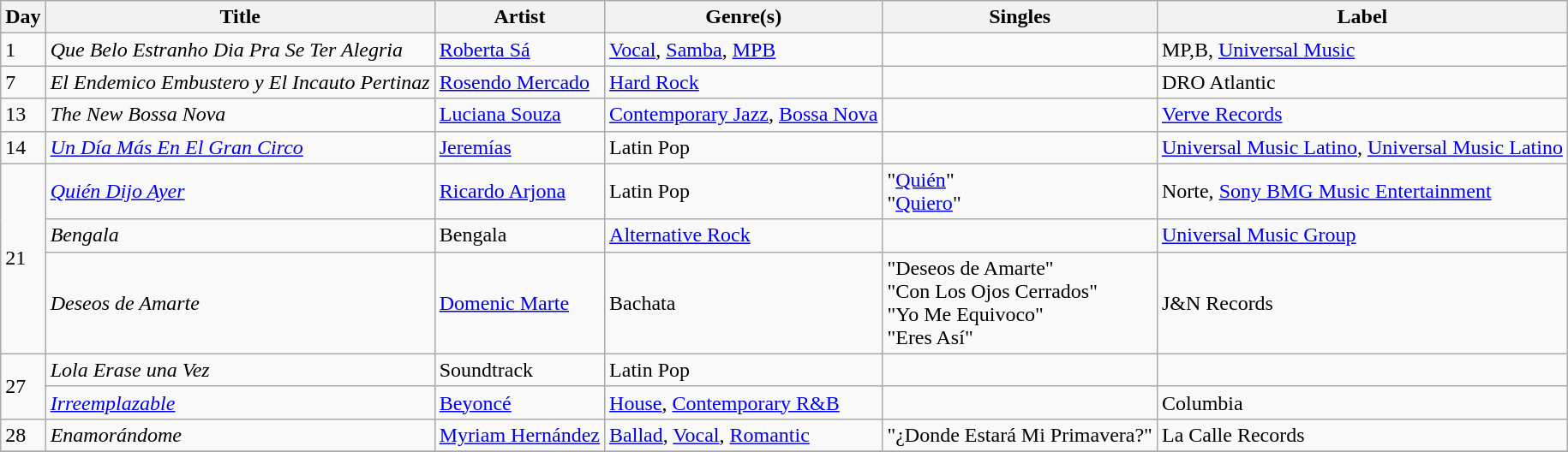<table class="wikitable sortable" style="text-align: left;">
<tr>
<th>Day</th>
<th>Title</th>
<th>Artist</th>
<th>Genre(s)</th>
<th>Singles</th>
<th>Label</th>
</tr>
<tr>
<td>1</td>
<td><em>Que Belo Estranho Dia Pra Se Ter Alegria</em></td>
<td><a href='#'>Roberta Sá</a></td>
<td><a href='#'>Vocal</a>, <a href='#'>Samba</a>, <a href='#'>MPB</a></td>
<td></td>
<td>MP,B, <a href='#'>Universal Music</a></td>
</tr>
<tr>
<td>7</td>
<td><em>El Endemico Embustero y El Incauto Pertinaz</em></td>
<td><a href='#'>Rosendo Mercado</a></td>
<td><a href='#'>Hard Rock</a></td>
<td></td>
<td>DRO Atlantic</td>
</tr>
<tr>
<td>13</td>
<td><em>The New Bossa Nova</em></td>
<td><a href='#'>Luciana Souza</a></td>
<td><a href='#'>Contemporary Jazz</a>, <a href='#'>Bossa Nova</a></td>
<td></td>
<td><a href='#'>Verve Records</a></td>
</tr>
<tr>
<td>14</td>
<td><em><a href='#'>Un Día Más En El Gran Circo</a></em></td>
<td><a href='#'>Jeremías</a></td>
<td>Latin Pop</td>
<td></td>
<td><a href='#'>Universal Music Latino</a>, <a href='#'>Universal Music Latino</a></td>
</tr>
<tr>
<td rowspan="3">21</td>
<td><em><a href='#'>Quién Dijo Ayer</a></em></td>
<td><a href='#'>Ricardo Arjona</a></td>
<td>Latin Pop</td>
<td>"<a href='#'>Quién</a>"<br>"<a href='#'>Quiero</a>"</td>
<td>Norte, <a href='#'>Sony BMG Music Entertainment</a></td>
</tr>
<tr>
<td><em>Bengala</em></td>
<td>Bengala</td>
<td><a href='#'>Alternative Rock</a></td>
<td></td>
<td><a href='#'>Universal Music Group</a></td>
</tr>
<tr>
<td><em>Deseos de Amarte</em></td>
<td><a href='#'>Domenic Marte</a></td>
<td>Bachata</td>
<td>"Deseos de Amarte"<br>"Con Los Ojos Cerrados"<br>"Yo Me Equivoco"<br>"Eres Así"</td>
<td>J&N Records</td>
</tr>
<tr>
<td rowspan="2">27</td>
<td><em>Lola Erase una Vez</em></td>
<td>Soundtrack</td>
<td>Latin Pop</td>
<td></td>
<td></td>
</tr>
<tr>
<td><em><a href='#'>Irreemplazable</a></em></td>
<td><a href='#'>Beyoncé</a></td>
<td><a href='#'>House</a>, <a href='#'>Contemporary R&B</a></td>
<td></td>
<td>Columbia</td>
</tr>
<tr>
<td>28</td>
<td><em>Enamorándome</em></td>
<td><a href='#'>Myriam Hernández</a></td>
<td><a href='#'>Ballad</a>, <a href='#'>Vocal</a>, <a href='#'>Romantic</a></td>
<td>"¿Donde Estará Mi Primavera?"</td>
<td>La Calle Records</td>
</tr>
<tr>
</tr>
</table>
